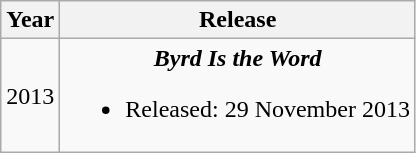<table class="wikitable" style="text-align:center;">
<tr>
<th>Year</th>
<th>Release</th>
</tr>
<tr>
<td>2013</td>
<td><strong><em>Byrd Is the Word</em></strong><br><ul><li>Released: 29 November 2013</li></ul></td>
</tr>
</table>
